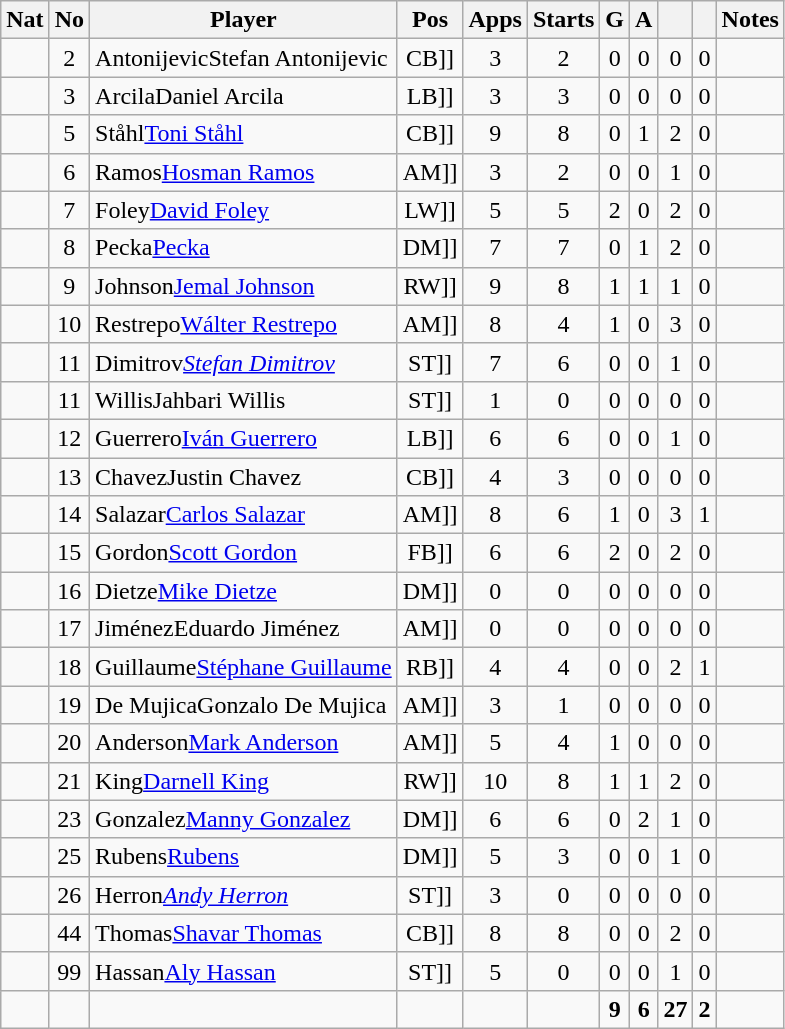<table | class="wikitable sortable">
<tr>
<th>Nat</th>
<th>No</th>
<th>Player</th>
<th>Pos</th>
<th>Apps</th>
<th>Starts</th>
<th>G</th>
<th>A</th>
<th></th>
<th></th>
<th>Notes</th>
</tr>
<tr align=center>
<td></td>
<td>2</td>
<td align=left><span>Antonijevic</span>Stefan Antonijevic</td>
<td [[>CB]]</td>
<td>3</td>
<td>2</td>
<td>0</td>
<td>0</td>
<td>0</td>
<td>0</td>
<td align=left></td>
</tr>
<tr align=center>
<td></td>
<td>3</td>
<td align=left><span>Arcila</span>Daniel Arcila</td>
<td [[>LB]]</td>
<td>3</td>
<td>3</td>
<td>0</td>
<td>0</td>
<td>0</td>
<td>0</td>
<td align=left></td>
</tr>
<tr align=center>
<td></td>
<td>5</td>
<td align=left><span>Ståhl</span><a href='#'>Toni Ståhl</a></td>
<td [[>CB]]</td>
<td>9</td>
<td>8</td>
<td>0</td>
<td>1</td>
<td>2</td>
<td>0</td>
<td align=left></td>
</tr>
<tr align=center>
<td></td>
<td>6</td>
<td align=left><span>Ramos</span><a href='#'>Hosman Ramos</a></td>
<td [[>AM]]</td>
<td>3</td>
<td>2</td>
<td>0</td>
<td>0</td>
<td>1</td>
<td>0</td>
<td align=left></td>
</tr>
<tr align=center>
<td></td>
<td>7</td>
<td align=left><span>Foley</span><a href='#'>David Foley</a></td>
<td [[>LW]]</td>
<td>5</td>
<td>5</td>
<td>2</td>
<td>0</td>
<td>2</td>
<td>0</td>
<td align=left></td>
</tr>
<tr align=center>
<td></td>
<td>8</td>
<td align=left><span>Pecka</span><a href='#'>Pecka</a></td>
<td [[>DM]]</td>
<td>7</td>
<td>7</td>
<td>0</td>
<td>1</td>
<td>2</td>
<td>0</td>
<td align=left></td>
</tr>
<tr align=center>
<td></td>
<td>9</td>
<td align=left><span>Johnson</span><a href='#'>Jemal Johnson</a></td>
<td [[>RW]]</td>
<td>9</td>
<td>8</td>
<td>1</td>
<td>1</td>
<td>1</td>
<td>0</td>
<td align=left></td>
</tr>
<tr align=center>
<td></td>
<td>10</td>
<td align=left><span>Restrepo</span><a href='#'>Wálter Restrepo</a></td>
<td [[>AM]]</td>
<td>8</td>
<td>4</td>
<td>1</td>
<td>0</td>
<td>3</td>
<td>0</td>
<td align=left></td>
</tr>
<tr align=center>
<td></td>
<td>11</td>
<td align=left><span>Dimitrov</span><em><a href='#'>Stefan Dimitrov</a></em></td>
<td [[>ST]]</td>
<td>7</td>
<td>6</td>
<td>0</td>
<td>0</td>
<td>1</td>
<td>0</td>
<td align=left></td>
</tr>
<tr align=center>
<td></td>
<td>11</td>
<td align=left><span>Willis</span>Jahbari Willis</td>
<td [[>ST]]</td>
<td>1</td>
<td>0</td>
<td>0</td>
<td>0</td>
<td>0</td>
<td>0</td>
<td align=left></td>
</tr>
<tr align=center>
<td></td>
<td>12</td>
<td align=left><span>Guerrero</span><a href='#'>Iván Guerrero</a></td>
<td [[>LB]]</td>
<td>6</td>
<td>6</td>
<td>0</td>
<td>0</td>
<td>1</td>
<td>0</td>
<td align=left></td>
</tr>
<tr align=center>
<td></td>
<td>13</td>
<td align=left><span>Chavez</span>Justin Chavez</td>
<td [[>CB]]</td>
<td>4</td>
<td>3</td>
<td>0</td>
<td>0</td>
<td>0</td>
<td>0</td>
<td align=left></td>
</tr>
<tr align=center>
<td></td>
<td>14</td>
<td align=left><span>Salazar</span><a href='#'>Carlos Salazar</a></td>
<td [[>AM]]</td>
<td>8</td>
<td>6</td>
<td>1</td>
<td>0</td>
<td>3</td>
<td>1</td>
<td align=left></td>
</tr>
<tr align=center>
<td></td>
<td>15</td>
<td align=left><span>Gordon</span><a href='#'>Scott Gordon</a></td>
<td [[>FB]]</td>
<td>6</td>
<td>6</td>
<td>2</td>
<td>0</td>
<td>2</td>
<td>0</td>
<td align=left></td>
</tr>
<tr align=center>
<td></td>
<td>16</td>
<td align=left><span>Dietze</span><a href='#'>Mike Dietze</a></td>
<td [[>DM]]</td>
<td>0</td>
<td>0</td>
<td>0</td>
<td>0</td>
<td>0</td>
<td>0</td>
<td align=left></td>
</tr>
<tr align=center>
<td></td>
<td>17</td>
<td align=left><span>Jiménez</span>Eduardo Jiménez</td>
<td [[>AM]]</td>
<td>0</td>
<td>0</td>
<td>0</td>
<td>0</td>
<td>0</td>
<td>0</td>
<td align=left></td>
</tr>
<tr align=center>
<td></td>
<td>18</td>
<td align=left><span>Guillaume</span><a href='#'>Stéphane Guillaume</a></td>
<td [[>RB]]</td>
<td>4</td>
<td>4</td>
<td>0</td>
<td>0</td>
<td>2</td>
<td>1</td>
<td align=left></td>
</tr>
<tr align=center>
<td></td>
<td>19</td>
<td align=left><span>De Mujica</span>Gonzalo De Mujica</td>
<td [[>AM]]</td>
<td>3</td>
<td>1</td>
<td>0</td>
<td>0</td>
<td>0</td>
<td>0</td>
<td align=left></td>
</tr>
<tr align=center>
<td></td>
<td>20</td>
<td align=left><span>Anderson</span><a href='#'>Mark Anderson</a></td>
<td [[>AM]]</td>
<td>5</td>
<td>4</td>
<td>1</td>
<td>0</td>
<td>0</td>
<td>0</td>
<td align=left></td>
</tr>
<tr align=center>
<td></td>
<td>21</td>
<td align=left><span>King</span><a href='#'>Darnell King</a></td>
<td [[>RW]]</td>
<td>10</td>
<td>8</td>
<td>1</td>
<td>1</td>
<td>2</td>
<td>0</td>
<td align=left></td>
</tr>
<tr align=center>
<td></td>
<td>23</td>
<td align=left><span>Gonzalez</span><a href='#'>Manny Gonzalez</a></td>
<td [[>DM]]</td>
<td>6</td>
<td>6</td>
<td>0</td>
<td>2</td>
<td>1</td>
<td>0</td>
<td align=left></td>
</tr>
<tr align=center>
<td></td>
<td>25</td>
<td align=left><span>Rubens</span><a href='#'>Rubens</a></td>
<td [[>DM]]</td>
<td>5</td>
<td>3</td>
<td>0</td>
<td>0</td>
<td>1</td>
<td>0</td>
<td align=left></td>
</tr>
<tr align=center>
<td></td>
<td>26</td>
<td align=left><span>Herron</span><em><a href='#'>Andy Herron</a></em></td>
<td [[>ST]]</td>
<td>3</td>
<td>0</td>
<td>0</td>
<td>0</td>
<td>0</td>
<td>0</td>
<td align=left></td>
</tr>
<tr align=center>
<td></td>
<td>44</td>
<td align=left><span>Thomas</span><a href='#'>Shavar Thomas</a></td>
<td [[>CB]]</td>
<td>8</td>
<td>8</td>
<td>0</td>
<td>0</td>
<td>2</td>
<td>0</td>
<td align=left></td>
</tr>
<tr align=center>
<td></td>
<td>99</td>
<td align=left><span>Hassan</span><a href='#'>Aly Hassan</a></td>
<td [[>ST]]</td>
<td>5</td>
<td>0</td>
<td>0</td>
<td>0</td>
<td>1</td>
<td>0</td>
<td align=left></td>
</tr>
<tr align=center>
<td></td>
<td></td>
<td></td>
<td></td>
<td></td>
<td></td>
<td><strong>9</strong></td>
<td><strong>6</strong></td>
<td><strong>27</strong></td>
<td><strong>2</strong></td>
<td></td>
</tr>
</table>
